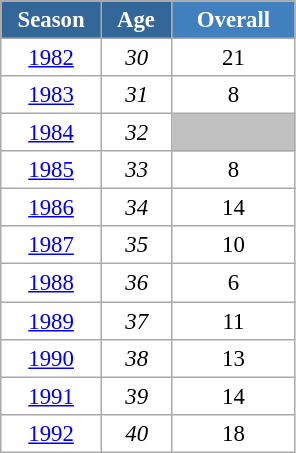<table class="wikitable" style="font-size:95%; text-align:center; border:grey solid 1px; border-collapse:collapse; background:#ffffff;">
<tr>
<th style="background-color:#369; color:white; width:60px;"> Season </th>
<th style="background-color:#369; color:white; width:40px;"> Age </th>
<th style="background-color:#4180be; color:white; width:75px;">Overall</th>
</tr>
<tr>
<td><a href='#'>1982</a></td>
<td><em>30</em></td>
<td>21</td>
</tr>
<tr>
<td><a href='#'>1983</a></td>
<td><em>31</em></td>
<td>8</td>
</tr>
<tr>
<td><a href='#'>1984</a></td>
<td><em>32</em></td>
<td style="background:silver;"></td>
</tr>
<tr>
<td><a href='#'>1985</a></td>
<td><em>33</em></td>
<td>8</td>
</tr>
<tr>
<td><a href='#'>1986</a></td>
<td><em>34</em></td>
<td>14</td>
</tr>
<tr>
<td><a href='#'>1987</a></td>
<td><em>35</em></td>
<td>10</td>
</tr>
<tr>
<td><a href='#'>1988</a></td>
<td><em>36</em></td>
<td>6</td>
</tr>
<tr>
<td><a href='#'>1989</a></td>
<td><em>37</em></td>
<td>11</td>
</tr>
<tr>
<td><a href='#'>1990</a></td>
<td><em>38</em></td>
<td>13</td>
</tr>
<tr>
<td><a href='#'>1991</a></td>
<td><em>39</em></td>
<td>14</td>
</tr>
<tr>
<td><a href='#'>1992</a></td>
<td><em>40</em></td>
<td>18</td>
</tr>
</table>
